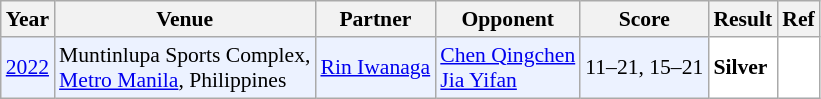<table class="sortable wikitable" style="font-size: 90%;">
<tr>
<th>Year</th>
<th>Venue</th>
<th>Partner</th>
<th>Opponent</th>
<th>Score</th>
<th>Result</th>
<th>Ref</th>
</tr>
<tr style="background:#ECF2FF">
<td align="center"><a href='#'>2022</a></td>
<td align="left">Muntinlupa Sports Complex,<br><a href='#'>Metro Manila</a>, Philippines</td>
<td align="left"> <a href='#'>Rin Iwanaga</a></td>
<td align="left"> <a href='#'>Chen Qingchen</a><br> <a href='#'>Jia Yifan</a></td>
<td align="left">11–21, 15–21</td>
<td style="text-align:left; background:white"> <strong>Silver</strong></td>
<td style="text-align:center; background:white"></td>
</tr>
</table>
